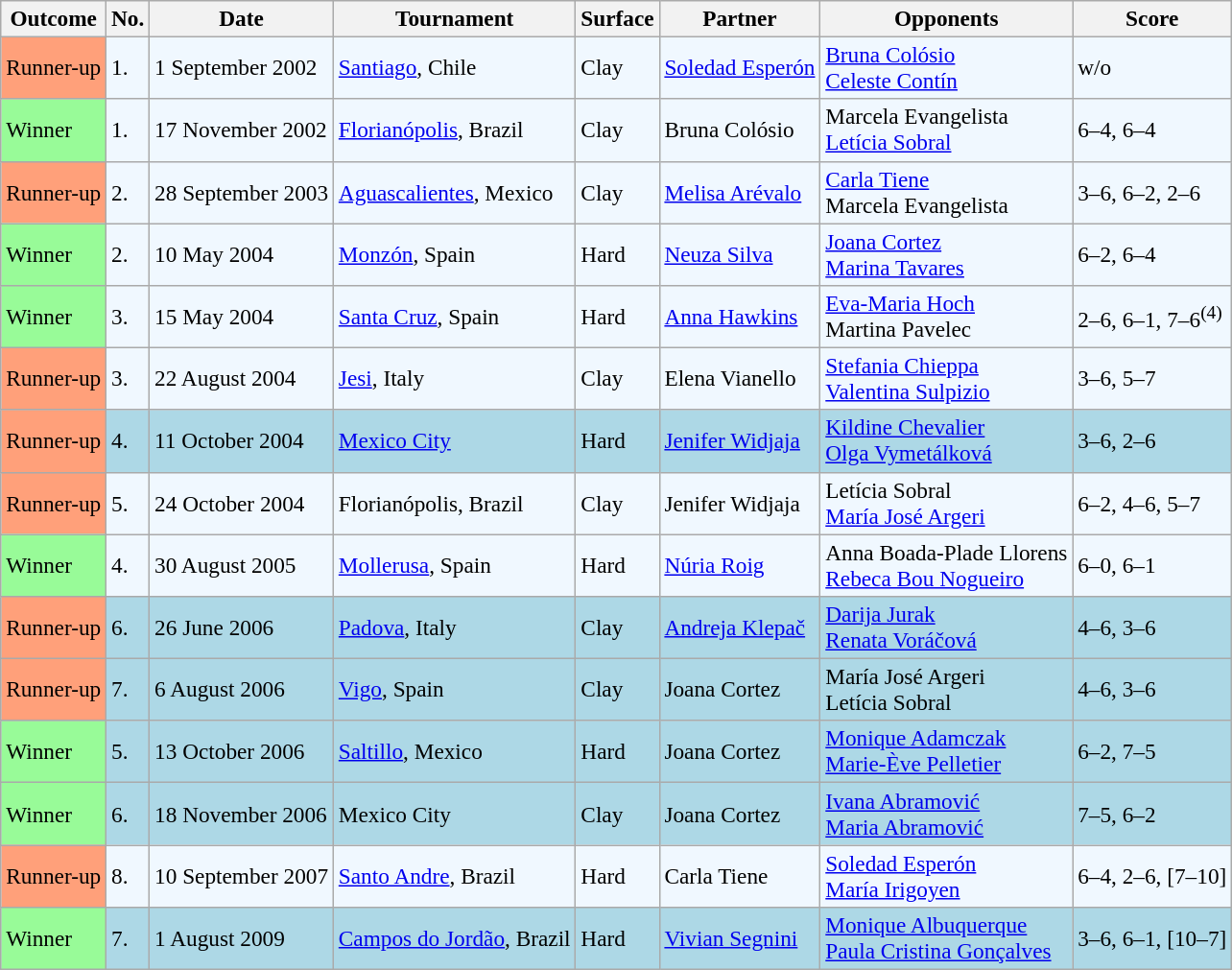<table class="sortable wikitable" style=font-size:97%>
<tr>
<th>Outcome</th>
<th>No.</th>
<th>Date</th>
<th>Tournament</th>
<th>Surface</th>
<th>Partner</th>
<th>Opponents</th>
<th class="unsortable">Score</th>
</tr>
<tr style="background:#f0f8ff;">
<td style="background:#ffa07a;">Runner-up</td>
<td>1.</td>
<td>1 September 2002</td>
<td><a href='#'>Santiago</a>, Chile</td>
<td>Clay</td>
<td> <a href='#'>Soledad Esperón</a></td>
<td> <a href='#'>Bruna Colósio</a> <br>  <a href='#'>Celeste Contín</a></td>
<td>w/o</td>
</tr>
<tr style="background:#f0f8ff;">
<td bgcolor="98FB98">Winner</td>
<td>1.</td>
<td>17 November 2002</td>
<td><a href='#'>Florianópolis</a>, Brazil</td>
<td>Clay</td>
<td> Bruna Colósio</td>
<td> Marcela Evangelista <br>  <a href='#'>Letícia Sobral</a></td>
<td>6–4, 6–4</td>
</tr>
<tr style="background:#f0f8ff;">
<td bgcolor=FFA07A>Runner-up</td>
<td>2.</td>
<td>28 September 2003</td>
<td><a href='#'>Aguascalientes</a>, Mexico</td>
<td>Clay</td>
<td> <a href='#'>Melisa Arévalo</a></td>
<td> <a href='#'>Carla Tiene</a> <br>  Marcela Evangelista</td>
<td>3–6, 6–2, 2–6</td>
</tr>
<tr style="background:#f0f8ff;">
<td style="background:#98fb98;">Winner</td>
<td>2.</td>
<td>10 May 2004</td>
<td><a href='#'>Monzón</a>, Spain</td>
<td>Hard</td>
<td> <a href='#'>Neuza Silva</a></td>
<td> <a href='#'>Joana Cortez</a> <br>  <a href='#'>Marina Tavares</a></td>
<td>6–2, 6–4</td>
</tr>
<tr style="background:#f0f8ff;">
<td style="background:#98FB98;">Winner</td>
<td>3.</td>
<td>15 May 2004</td>
<td><a href='#'>Santa Cruz</a>, Spain</td>
<td>Hard</td>
<td> <a href='#'>Anna Hawkins</a></td>
<td> <a href='#'>Eva-Maria Hoch</a> <br>  Martina Pavelec</td>
<td>2–6, 6–1, 7–6<sup>(4)</sup></td>
</tr>
<tr style="background:#f0f8ff;">
<td bgcolor="FFA07A">Runner-up</td>
<td>3.</td>
<td>22 August 2004</td>
<td><a href='#'>Jesi</a>, Italy</td>
<td>Clay</td>
<td> Elena Vianello</td>
<td> <a href='#'>Stefania Chieppa</a> <br>  <a href='#'>Valentina Sulpizio</a></td>
<td>3–6, 5–7</td>
</tr>
<tr style="background:lightblue;">
<td style="background:#ffa07a;">Runner-up</td>
<td>4.</td>
<td>11 October 2004</td>
<td><a href='#'>Mexico City</a></td>
<td>Hard</td>
<td> <a href='#'>Jenifer Widjaja</a></td>
<td> <a href='#'>Kildine Chevalier</a> <br>  <a href='#'>Olga Vymetálková</a></td>
<td>3–6, 2–6</td>
</tr>
<tr style="background:#f0f8ff;">
<td style="background:#ffa07a;">Runner-up</td>
<td>5.</td>
<td>24 October 2004</td>
<td>Florianópolis, Brazil</td>
<td>Clay</td>
<td> Jenifer Widjaja</td>
<td> Letícia Sobral <br>  <a href='#'>María José Argeri</a></td>
<td>6–2, 4–6, 5–7</td>
</tr>
<tr style="background:#f0f8ff;">
<td style="background:#98fb98;">Winner</td>
<td>4.</td>
<td>30 August 2005</td>
<td><a href='#'>Mollerusa</a>, Spain</td>
<td>Hard</td>
<td> <a href='#'>Núria Roig</a></td>
<td> Anna Boada-Plade Llorens <br>  <a href='#'>Rebeca Bou Nogueiro</a></td>
<td>6–0, 6–1</td>
</tr>
<tr style="background:lightblue;">
<td style="background:#ffa07a;">Runner-up</td>
<td>6.</td>
<td>26 June 2006</td>
<td><a href='#'>Padova</a>, Italy</td>
<td>Clay</td>
<td> <a href='#'>Andreja Klepač</a></td>
<td> <a href='#'>Darija Jurak</a> <br>  <a href='#'>Renata Voráčová</a></td>
<td>4–6, 3–6</td>
</tr>
<tr style="background:lightblue;">
<td bgcolor="FFA07A">Runner-up</td>
<td>7.</td>
<td>6 August 2006</td>
<td><a href='#'>Vigo</a>, Spain</td>
<td>Clay</td>
<td> Joana Cortez</td>
<td> María José Argeri <br>  Letícia Sobral</td>
<td>4–6, 3–6</td>
</tr>
<tr style="background:lightblue;">
<td style="background:#98fb98;">Winner</td>
<td>5.</td>
<td>13 October 2006</td>
<td><a href='#'>Saltillo</a>, Mexico</td>
<td>Hard</td>
<td> Joana Cortez</td>
<td> <a href='#'>Monique Adamczak</a> <br>  <a href='#'>Marie-Ève Pelletier</a></td>
<td>6–2, 7–5</td>
</tr>
<tr style="background:lightblue;">
<td bgcolor="98FB98">Winner</td>
<td>6.</td>
<td>18 November 2006</td>
<td>Mexico City</td>
<td>Clay</td>
<td> Joana Cortez</td>
<td> <a href='#'>Ivana Abramović</a> <br>  <a href='#'>Maria Abramović</a></td>
<td>7–5, 6–2</td>
</tr>
<tr style="background:#f0f8ff;">
<td style="background:#ffa07a;">Runner-up</td>
<td>8.</td>
<td>10 September 2007</td>
<td><a href='#'>Santo Andre</a>, Brazil</td>
<td>Hard</td>
<td> Carla Tiene</td>
<td> <a href='#'>Soledad Esperón</a> <br>  <a href='#'>María Irigoyen</a></td>
<td>6–4, 2–6, [7–10]</td>
</tr>
<tr style="background:lightblue;">
<td bgcolor="98FB98">Winner</td>
<td>7.</td>
<td>1 August 2009</td>
<td><a href='#'>Campos do Jordão</a>, Brazil</td>
<td>Hard</td>
<td> <a href='#'>Vivian Segnini</a></td>
<td> <a href='#'>Monique Albuquerque</a> <br>  <a href='#'>Paula Cristina Gonçalves</a></td>
<td>3–6, 6–1, [10–7]</td>
</tr>
</table>
